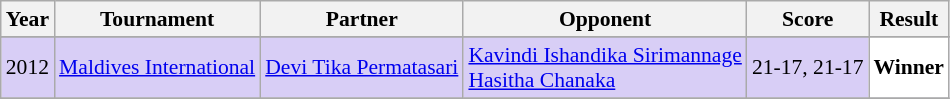<table class="sortable wikitable" style="font-size: 90%;">
<tr>
<th>Year</th>
<th>Tournament</th>
<th>Partner</th>
<th>Opponent</th>
<th>Score</th>
<th>Result</th>
</tr>
<tr>
</tr>
<tr style="background:#D8CEF6">
<td align="center">2012</td>
<td align="left"><a href='#'>Maldives International</a></td>
<td align="left"> <a href='#'>Devi Tika Permatasari</a></td>
<td align="left"> <a href='#'>Kavindi Ishandika Sirimannage</a><br> <a href='#'>Hasitha Chanaka</a></td>
<td align="left">21-17, 21-17</td>
<td style="text-align:left; background:white"> <strong>Winner</strong></td>
</tr>
<tr>
</tr>
</table>
